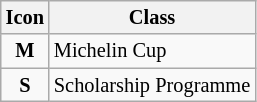<table class="wikitable" style="font-size: 85%;">
<tr>
<th>Icon</th>
<th>Class</th>
</tr>
<tr>
<td align=center><strong><span>M</span></strong></td>
<td>Michelin Cup</td>
</tr>
<tr>
<td align=center><strong><span>S</span></strong></td>
<td>Scholarship Programme</td>
</tr>
</table>
